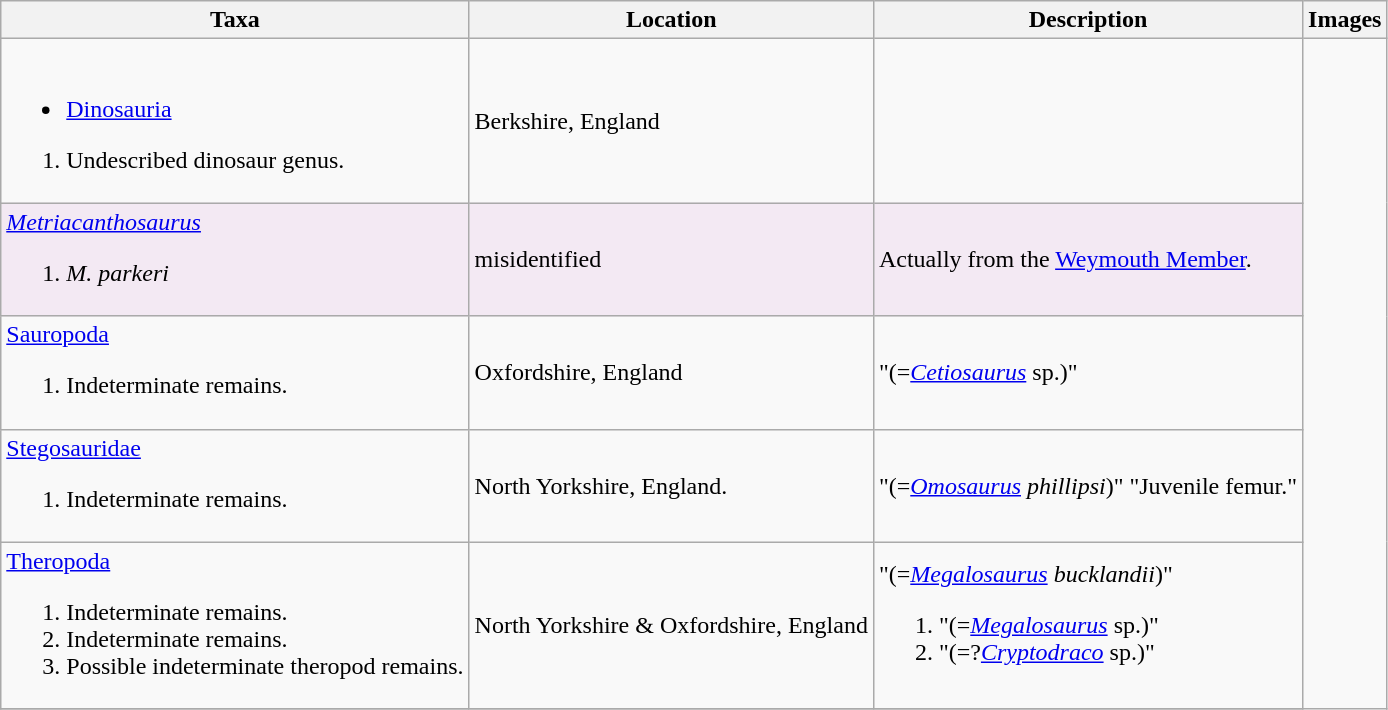<table class="wikitable" align="center">
<tr>
<th>Taxa</th>
<th>Location</th>
<th>Description</th>
<th>Images</th>
</tr>
<tr>
<td><br><ul><li><a href='#'>Dinosauria</a></li></ul><ol><li>Undescribed dinosaur genus.</li></ol></td>
<td>Berkshire, England</td>
<td></td>
<td rowspan="99"><br></td>
</tr>
<tr>
<td style="background:#f3e9f3;"><em><a href='#'>Metriacanthosaurus</a></em><br><ol><li><em>M. parkeri</em></li></ol></td>
<td style="background:#f3e9f3;">misidentified</td>
<td style="background:#f3e9f3;">Actually from the <a href='#'>Weymouth Member</a>.</td>
</tr>
<tr>
<td><a href='#'>Sauropoda</a><br><ol><li>Indeterminate remains.</li></ol></td>
<td>Oxfordshire, England</td>
<td>"(=<em><a href='#'>Cetiosaurus</a></em> sp.)"</td>
</tr>
<tr>
<td><a href='#'>Stegosauridae</a><br><ol><li>Indeterminate remains.</li></ol></td>
<td>North Yorkshire, England.</td>
<td>"(=<em><a href='#'>Omosaurus</a> phillipsi</em>)" "Juvenile femur."</td>
</tr>
<tr>
<td><a href='#'>Theropoda</a><br><ol><li>Indeterminate remains.</li><li>Indeterminate remains.</li><li>Possible indeterminate theropod remains.</li></ol></td>
<td>North Yorkshire & Oxfordshire, England</td>
<td>"(=<em><a href='#'>Megalosaurus</a> bucklandii</em>)"<br><ol><li>"(=<em><a href='#'>Megalosaurus</a></em> sp.)"</li><li>"(=?<em><a href='#'>Cryptodraco</a></em> sp.)"</li></ol></td>
</tr>
<tr>
</tr>
</table>
